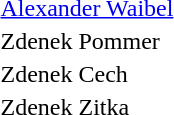<table>
<tr>
<th></th>
<td> <a href='#'>Alexander Waibel</a></td>
</tr>
<tr>
<th></th>
<td>Zdenek Pommer</td>
</tr>
<tr>
<th></th>
<td>Zdenek Cech</td>
</tr>
<tr>
<th></th>
<td>Zdenek Zitka</td>
</tr>
</table>
